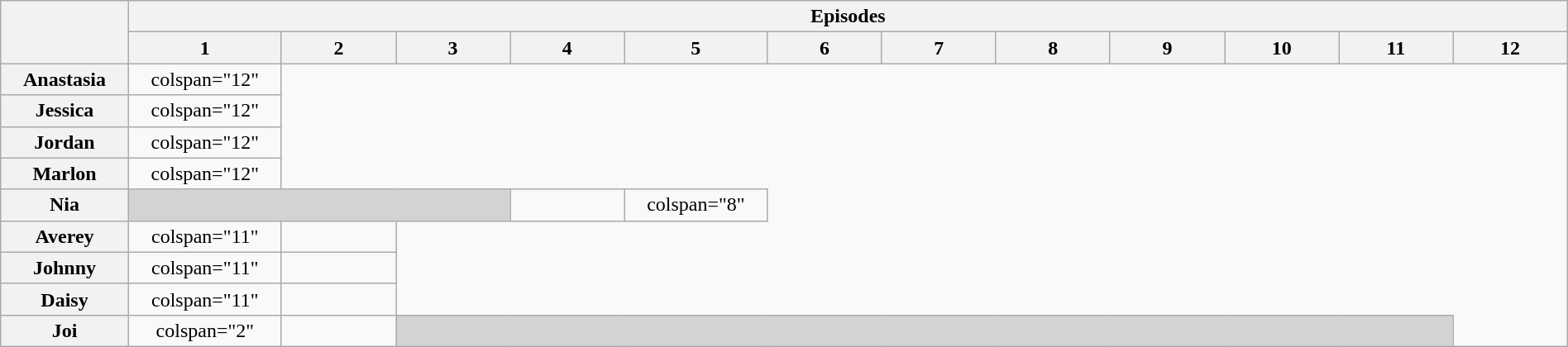<table class="wikitable" style="text-align:center; width:100%">
<tr>
<th scope="col" rowspan="2" style="width:5%;"></th>
<th scope="colgroup" colspan="12">Episodes</th>
</tr>
<tr>
<th scope="col" style="width:5%;">1</th>
<th scope="col" style="width:5%;">2</th>
<th scope="col" style="width:5%;">3</th>
<th scope="col" style="width:5%;">4</th>
<th scope="col" style="width:5%;">5</th>
<th scope="col" style="width:5%;">6</th>
<th scope="col" style="width:5%;">7</th>
<th scope="col" style="width:5%;">8</th>
<th scope="col" style="width:5%;">9</th>
<th scope="col" style="width:5%;">10</th>
<th scope="col" style="width:5%;">11</th>
<th scope="col" style="width:5%;">12</th>
</tr>
<tr>
<th scope="row">Anastasia</th>
<td>colspan="12" </td>
</tr>
<tr>
<th scope="row">Jessica</th>
<td>colspan="12" </td>
</tr>
<tr>
<th scope="row">Jordan</th>
<td>colspan="12" </td>
</tr>
<tr>
<th scope="row">Marlon</th>
<td>colspan="12" </td>
</tr>
<tr>
<th scope="row">Nia</th>
<td style="background:lightgrey;" colspan="3"></td>
<td></td>
<td>colspan="8" </td>
</tr>
<tr>
<th scope="row">Averey</th>
<td>colspan="11" </td>
<td></td>
</tr>
<tr>
<th scope="row">Johnny</th>
<td>colspan="11" </td>
<td></td>
</tr>
<tr>
<th scope="row">Daisy</th>
<td>colspan="11" </td>
<td></td>
</tr>
<tr>
<th scope="row">Joi</th>
<td>colspan="2" </td>
<td></td>
<td style="background:lightgrey;" colspan="9"></td>
</tr>
</table>
